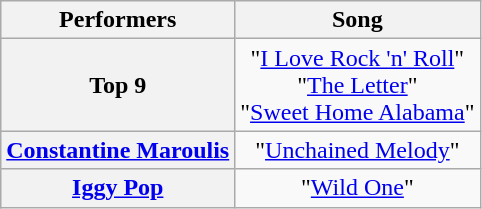<table class="wikitable unsortable" style="text-align:center;">
<tr>
<th scope="col">Performers</th>
<th scope="col">Song</th>
</tr>
<tr>
<th scope="row">Top 9</th>
<td>"<a href='#'>I Love Rock 'n' Roll</a>"<br>"<a href='#'>The Letter</a>"<br>"<a href='#'>Sweet Home Alabama</a>"</td>
</tr>
<tr>
<th scope="row"><a href='#'>Constantine Maroulis</a></th>
<td>"<a href='#'>Unchained Melody</a>"</td>
</tr>
<tr>
<th scope="row"><a href='#'>Iggy Pop</a></th>
<td>"<a href='#'>Wild One</a>"</td>
</tr>
</table>
